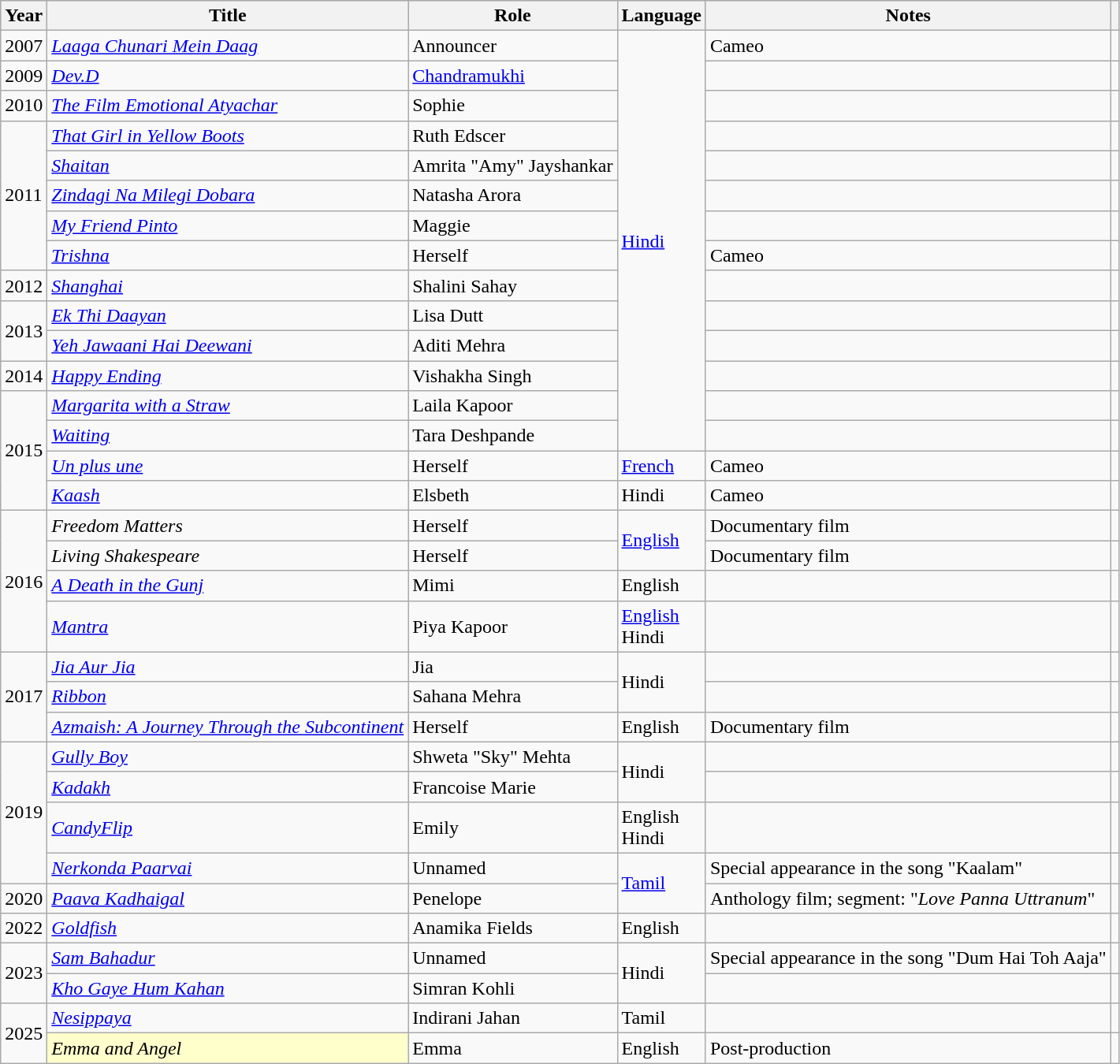<table class="wikitable sortable plainrowheaders">
<tr style="background:#ccc; text-align:center;">
<th scope="col">Year</th>
<th scope="col">Title</th>
<th scope="col">Role</th>
<th scope="col">Language</th>
<th scope="col" class="unsortable">Notes</th>
<th scope="col" class="unsortable"></th>
</tr>
<tr>
<td>2007</td>
<td scope="row"><em><a href='#'>Laaga Chunari Mein Daag</a></em></td>
<td>Announcer</td>
<td rowspan="14"><a href='#'>Hindi</a></td>
<td>Cameo</td>
<td></td>
</tr>
<tr>
<td>2009</td>
<td scope="row"><em><a href='#'>Dev.D</a></em></td>
<td><a href='#'>Chandramukhi</a></td>
<td></td>
<td></td>
</tr>
<tr>
<td>2010</td>
<td scope="row"><em><a href='#'>The Film Emotional Atyachar</a></em></td>
<td>Sophie</td>
<td></td>
<td></td>
</tr>
<tr>
<td rowspan=5>2011</td>
<td scope="row"><em><a href='#'>That Girl in Yellow Boots</a></em></td>
<td>Ruth Edscer</td>
<td></td>
<td></td>
</tr>
<tr>
<td scope="row"><em><a href='#'>Shaitan</a></em></td>
<td>Amrita "Amy" Jayshankar</td>
<td></td>
<td></td>
</tr>
<tr>
<td scope="row"><em><a href='#'>Zindagi Na Milegi Dobara</a></em></td>
<td>Natasha Arora</td>
<td></td>
<td></td>
</tr>
<tr>
<td scope="row"><em><a href='#'>My Friend Pinto</a></em></td>
<td>Maggie</td>
<td></td>
<td></td>
</tr>
<tr>
<td scope="row"><em><a href='#'>Trishna</a></em></td>
<td>Herself</td>
<td>Cameo</td>
<td></td>
</tr>
<tr>
<td>2012</td>
<td scope="row"><em><a href='#'>Shanghai</a></em></td>
<td>Shalini Sahay</td>
<td></td>
<td></td>
</tr>
<tr>
<td rowspan=2>2013</td>
<td scope="row"><em><a href='#'>Ek Thi Daayan</a></em></td>
<td>Lisa Dutt</td>
<td></td>
<td></td>
</tr>
<tr>
<td scope="row"><em><a href='#'>Yeh Jawaani Hai Deewani</a></em></td>
<td>Aditi Mehra</td>
<td></td>
<td></td>
</tr>
<tr>
<td>2014</td>
<td scope="row"><a href='#'><em>Happy Ending</em></a></td>
<td>Vishakha Singh</td>
<td></td>
<td></td>
</tr>
<tr>
<td rowspan=4>2015</td>
<td scope="row"><em><a href='#'>Margarita with a Straw</a></em></td>
<td>Laila Kapoor</td>
<td></td>
<td></td>
</tr>
<tr>
<td scope="row"><em><a href='#'>Waiting</a></em></td>
<td>Tara Deshpande</td>
<td></td>
<td></td>
</tr>
<tr>
<td scope="row"><em><a href='#'>Un plus une</a></em></td>
<td>Herself</td>
<td><a href='#'>French</a></td>
<td>Cameo</td>
<td></td>
</tr>
<tr>
<td scope="row"><em><a href='#'>Kaash</a></em></td>
<td>Elsbeth</td>
<td>Hindi</td>
<td>Cameo</td>
<td></td>
</tr>
<tr>
<td rowspan=4>2016</td>
<td scope="row"><em>Freedom Matters</em></td>
<td>Herself</td>
<td rowspan="2"><a href='#'>English</a></td>
<td>Documentary film</td>
<td></td>
</tr>
<tr>
<td scope="row"><em>Living Shakespeare</em></td>
<td>Herself</td>
<td>Documentary film</td>
<td></td>
</tr>
<tr>
<td scope="row"><em><a href='#'>A Death in the Gunj</a></em></td>
<td>Mimi</td>
<td>English</td>
<td></td>
<td></td>
</tr>
<tr>
<td scope="row"><em><a href='#'>Mantra</a></em></td>
<td>Piya Kapoor</td>
<td><a href='#'>English</a><br>Hindi</td>
<td></td>
<td></td>
</tr>
<tr>
<td rowspan=3>2017</td>
<td scope="row"><em><a href='#'>Jia Aur Jia</a></em></td>
<td>Jia</td>
<td rowspan="2">Hindi</td>
<td></td>
<td></td>
</tr>
<tr>
<td scope="row"><em><a href='#'>Ribbon</a></em></td>
<td>Sahana Mehra</td>
<td></td>
<td></td>
</tr>
<tr>
<td scope="row"><em><a href='#'>Azmaish: A Journey Through the Subcontinent</a></em></td>
<td>Herself</td>
<td>English</td>
<td>Documentary film</td>
<td></td>
</tr>
<tr>
<td rowspan=4>2019</td>
<td scope="row"><em><a href='#'>Gully Boy</a></em></td>
<td>Shweta "Sky" Mehta</td>
<td rowspan="2">Hindi</td>
<td></td>
<td></td>
</tr>
<tr>
<td scope="row"><em><a href='#'>Kadakh</a></em></td>
<td>Francoise Marie</td>
<td></td>
<td></td>
</tr>
<tr>
<td scope="row"><em><a href='#'>CandyFlip</a></em></td>
<td>Emily</td>
<td>English<br>Hindi</td>
<td></td>
<td></td>
</tr>
<tr>
<td scope="row"><em><a href='#'>Nerkonda Paarvai</a></em></td>
<td>Unnamed</td>
<td rowspan="2"><a href='#'>Tamil</a></td>
<td>Special appearance in the song "Kaalam"</td>
<td></td>
</tr>
<tr>
<td>2020</td>
<td scope="row"><em><a href='#'>Paava Kadhaigal</a></em></td>
<td>Penelope</td>
<td>Anthology film; segment: "<em>Love Panna Uttranum</em>"</td>
<td></td>
</tr>
<tr>
<td>2022</td>
<td scope="row"><em><a href='#'>Goldfish</a></em></td>
<td>Anamika Fields</td>
<td>English</td>
<td></td>
<td></td>
</tr>
<tr>
<td rowspan="2">2023</td>
<td><em><a href='#'>Sam Bahadur</a></em></td>
<td>Unnamed</td>
<td rowspan="2">Hindi</td>
<td>Special appearance in the song "Dum Hai Toh Aaja"</td>
<td></td>
</tr>
<tr>
<td><em><a href='#'>Kho Gaye Hum Kahan</a></em></td>
<td>Simran Kohli</td>
<td></td>
<td></td>
</tr>
<tr>
<td rowspan="2">2025</td>
<td><em><a href='#'>Nesippaya</a></em></td>
<td>Indirani Jahan</td>
<td>Tamil</td>
<td></td>
<td></td>
</tr>
<tr>
<td scope="row" style="background:#ffc;"><em>Emma and Angel</em> </td>
<td>Emma</td>
<td>English</td>
<td>Post-production</td>
<td></td>
</tr>
</table>
